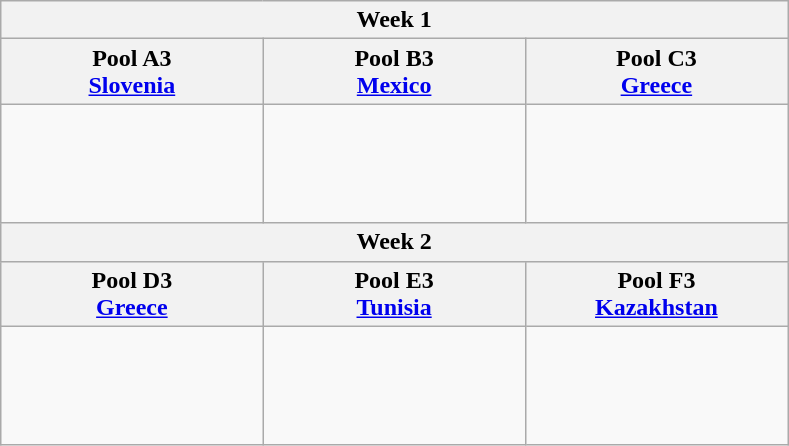<table class="wikitable">
<tr>
<th colspan=3>Week 1</th>
</tr>
<tr>
<th width=17%>Pool A3<br><a href='#'>Slovenia</a></th>
<th width=17%>Pool B3<br><a href='#'>Mexico</a></th>
<th width=17%>Pool C3<br><a href='#'>Greece</a></th>
</tr>
<tr>
<td><br><br>
<br>
<br>
</td>
<td><br><br>
<br>
<br>
</td>
<td><br><br>
<br>
<br>
</td>
</tr>
<tr>
<th colspan=3>Week 2</th>
</tr>
<tr>
<th width=17%>Pool D3<br><a href='#'>Greece</a></th>
<th width=17%>Pool E3<br><a href='#'>Tunisia</a></th>
<th width=17%>Pool F3<br><a href='#'>Kazakhstan</a></th>
</tr>
<tr>
<td><br><br>
<br>
<br>
</td>
<td><br><br>
<br>
<br>
</td>
<td><br><br>
<br>
<br>
</td>
</tr>
</table>
